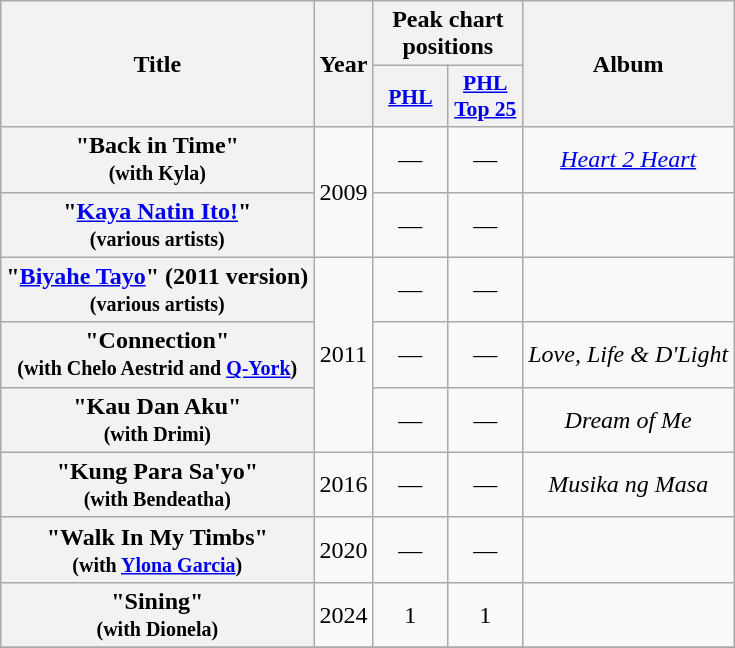<table class="wikitable plainrowheaders" style="text-align:center;">
<tr>
<th scope="col" rowspan="2">Title</th>
<th scope="col" rowspan="2">Year</th>
<th colspan="2" scope="col">Peak chart positions</th>
<th rowspan="2" scope="col">Album</th>
</tr>
<tr>
<th scope="col" style="font-size:90%; width:3em"><a href='#'>PHL</a><br></th>
<th scope="col" style="font-size:90%; width:3em"><a href='#'>PHL<br>Top 25</a><br></th>
</tr>
<tr>
<th scope="row">"Back in Time"<br><small>(with Kyla)</small></th>
<td rowspan="2">2009</td>
<td>—</td>
<td>—</td>
<td align="center"><em><a href='#'>Heart 2 Heart</a></em></td>
</tr>
<tr>
<th scope="row">"<a href='#'>Kaya Natin Ito!</a>"<br><small>(various artists)</small></th>
<td>—</td>
<td>—</td>
<td></td>
</tr>
<tr>
<th scope="row">"<a href='#'>Biyahe Tayo</a>" (2011 version)<br><small>(various artists)</small></th>
<td rowspan="3">2011</td>
<td>—</td>
<td>—</td>
<td></td>
</tr>
<tr>
<th scope="row">"Connection"<br><small>(with Chelo Aestrid and <a href='#'>Q-York</a>)</small></th>
<td>—</td>
<td>—</td>
<td align="center"><em>Love, Life & D'Light</em></td>
</tr>
<tr>
<th scope="row">"Kau Dan Aku"<br><small>(with Drimi)</small></th>
<td>—</td>
<td>—</td>
<td align="center"><em>Dream of Me</em></td>
</tr>
<tr>
<th scope="row">"Kung Para Sa'yo"<br><small>(with Bendeatha)</small></th>
<td>2016</td>
<td>—</td>
<td>—</td>
<td align="center"><em>Musika ng Masa</em></td>
</tr>
<tr>
<th scope="row">"Walk In My Timbs"<br><small>(with <a href='#'>Ylona Garcia</a>)</small></th>
<td>2020</td>
<td>—</td>
<td>—</td>
<td></td>
</tr>
<tr>
<th scope="row">"Sining"<br><small>(with Dionela)</small></th>
<td>2024</td>
<td>1</td>
<td>1</td>
<td></td>
</tr>
<tr>
</tr>
</table>
